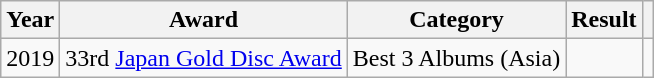<table class="wikitable" style="text-align:center;">
<tr>
<th>Year</th>
<th>Award</th>
<th>Category</th>
<th>Result</th>
<th></th>
</tr>
<tr>
<td>2019</td>
<td>33rd <a href='#'>Japan Gold Disc Award</a></td>
<td>Best 3 Albums (Asia)</td>
<td></td>
<td></td>
</tr>
</table>
